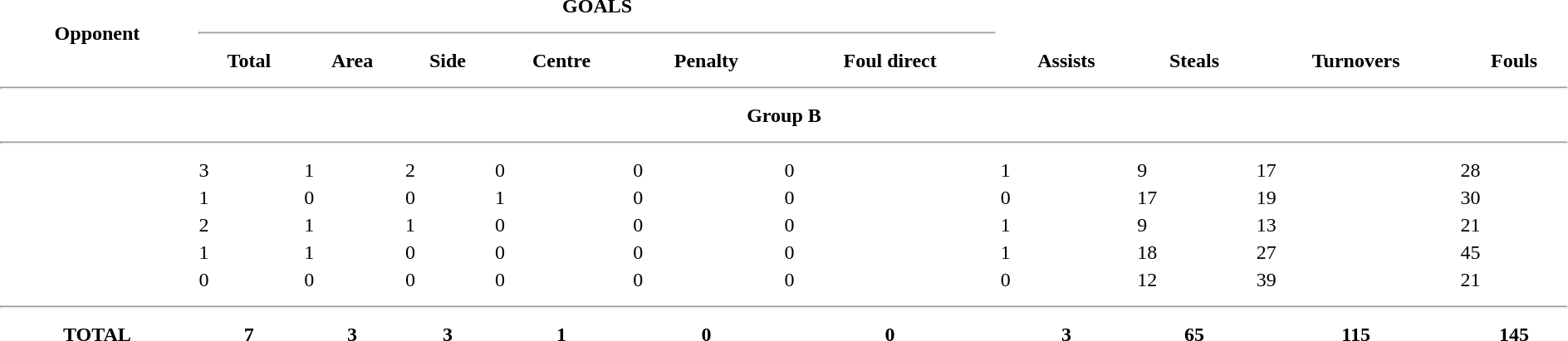<table border=0 width=100%>
<tr>
<th rowspan=3>Opponent</th>
<th align=center colspan=6 valign=bottom>GOALS</th>
<th rowspan=3 valign=bottom>Assists</th>
<th rowspan=3 valign=bottom>Steals</th>
<th rowspan=3 valign=bottom>Turnovers</th>
<th rowspan=3 valign=bottom>Fouls</th>
</tr>
<tr>
<th colspan=6><hr></th>
</tr>
<tr>
<th>Total</th>
<th>Area</th>
<th>Side</th>
<th>Centre</th>
<th>Penalty</th>
<th>Foul direct</th>
</tr>
<tr>
<th colspan=11><hr></th>
</tr>
<tr>
<th colspan=11>Group B</th>
</tr>
<tr>
<th colspan=11><hr></th>
</tr>
<tr>
<td></td>
<td>3</td>
<td>1</td>
<td>2</td>
<td>0</td>
<td>0</td>
<td>0</td>
<td>1</td>
<td>9</td>
<td>17</td>
<td>28</td>
</tr>
<tr>
<td></td>
<td>1</td>
<td>0</td>
<td>0</td>
<td>1</td>
<td>0</td>
<td>0</td>
<td>0</td>
<td>17</td>
<td>19</td>
<td>30</td>
</tr>
<tr>
<td></td>
<td>2</td>
<td>1</td>
<td>1</td>
<td>0</td>
<td>0</td>
<td>0</td>
<td>1</td>
<td>9</td>
<td>13</td>
<td>21</td>
</tr>
<tr>
<td></td>
<td>1</td>
<td>1</td>
<td>0</td>
<td>0</td>
<td>0</td>
<td>0</td>
<td>1</td>
<td>18</td>
<td>27</td>
<td>45</td>
</tr>
<tr>
<td></td>
<td>0</td>
<td>0</td>
<td>0</td>
<td>0</td>
<td>0</td>
<td>0</td>
<td>0</td>
<td>12</td>
<td>39</td>
<td>21</td>
</tr>
<tr>
<td colspan=11><hr></td>
</tr>
<tr>
<th>TOTAL</th>
<th>7</th>
<th>3</th>
<th>3</th>
<th>1</th>
<th>0</th>
<th>0</th>
<th>3</th>
<th>65</th>
<th>115</th>
<th>145</th>
</tr>
</table>
